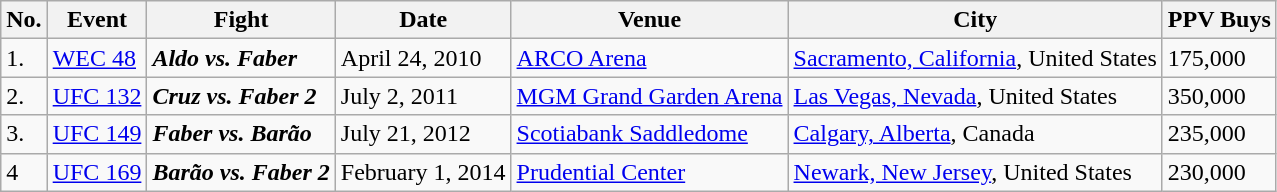<table class="wikitable">
<tr>
<th>No.</th>
<th>Event</th>
<th>Fight</th>
<th>Date</th>
<th>Venue</th>
<th>City</th>
<th>PPV Buys</th>
</tr>
<tr>
<td>1.</td>
<td><a href='#'>WEC 48</a></td>
<td><strong><em>Aldo vs. Faber</em></strong></td>
<td>April 24, 2010</td>
<td><a href='#'>ARCO Arena</a></td>
<td><a href='#'>Sacramento, California</a>, United States</td>
<td>175,000</td>
</tr>
<tr>
<td>2.</td>
<td><a href='#'>UFC 132</a></td>
<td><strong><em>Cruz vs. Faber 2</em></strong></td>
<td>July 2, 2011</td>
<td><a href='#'>MGM Grand Garden Arena</a></td>
<td><a href='#'>Las Vegas, Nevada</a>, United States</td>
<td>350,000</td>
</tr>
<tr>
<td>3.</td>
<td><a href='#'>UFC 149</a></td>
<td><strong><em>Faber vs. Barão</em></strong></td>
<td>July 21, 2012</td>
<td><a href='#'>Scotiabank Saddledome</a></td>
<td><a href='#'>Calgary, Alberta</a>, Canada</td>
<td>235,000</td>
</tr>
<tr>
<td>4</td>
<td><a href='#'>UFC 169</a></td>
<td><strong><em>Barão vs. Faber 2</em></strong></td>
<td>February 1, 2014</td>
<td><a href='#'>Prudential Center</a></td>
<td><a href='#'>Newark, New Jersey</a>, United States</td>
<td>230,000</td>
</tr>
</table>
